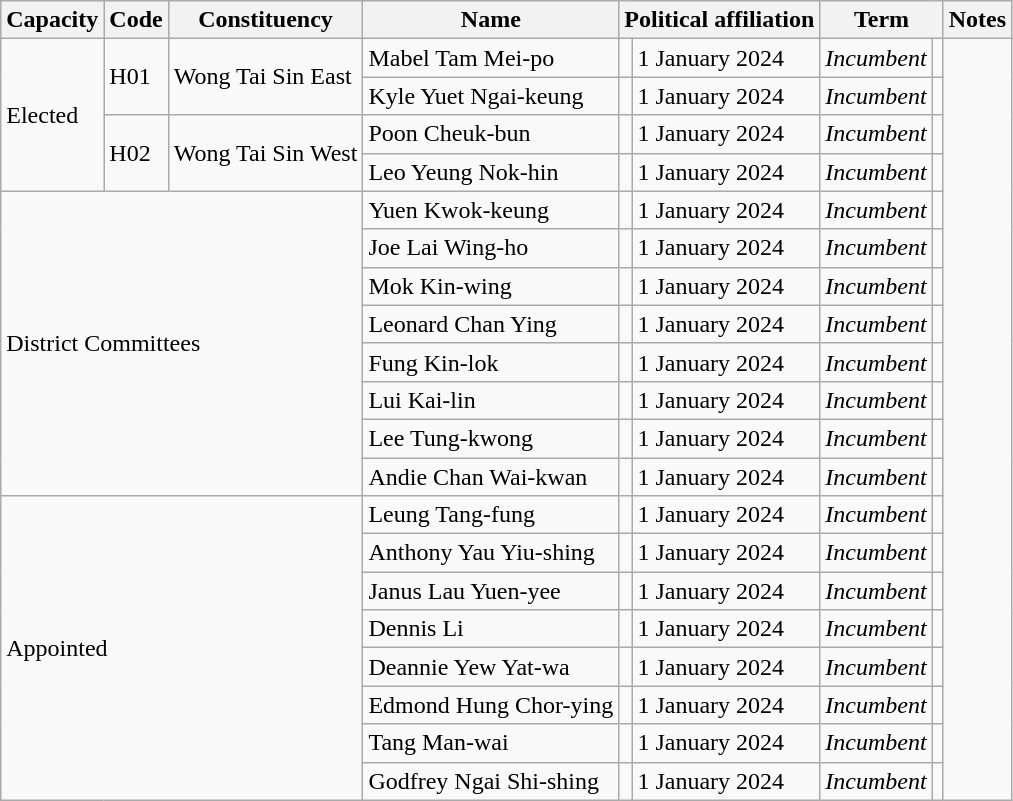<table class="wikitable sortable" border=1>
<tr>
<th>Capacity</th>
<th>Code</th>
<th>Constituency</th>
<th>Name</th>
<th colspan=2>Political affiliation</th>
<th colspan="2">Term</th>
<th class="unsortable">Notes</th>
</tr>
<tr>
<td rowspan="4">Elected</td>
<td rowspan="2">H01</td>
<td rowspan="2">Wong Tai Sin East</td>
<td>Mabel Tam Mei-po</td>
<td></td>
<td>1 January 2024</td>
<td><em>Incumbent</em></td>
<td></td>
</tr>
<tr>
<td>Kyle Yuet Ngai-keung</td>
<td></td>
<td>1 January 2024</td>
<td><em>Incumbent</em></td>
<td></td>
</tr>
<tr>
<td rowspan="2">H02</td>
<td rowspan="2">Wong Tai Sin West</td>
<td>Poon Cheuk-bun</td>
<td></td>
<td>1 January 2024</td>
<td><em>Incumbent</em></td>
<td></td>
</tr>
<tr>
<td>Leo Yeung Nok-hin</td>
<td></td>
<td>1 January 2024</td>
<td><em>Incumbent</em></td>
<td></td>
</tr>
<tr>
<td colspan="3" rowspan="8">District Committees</td>
<td>Yuen Kwok-keung</td>
<td></td>
<td>1 January 2024</td>
<td><em>Incumbent</em></td>
<td></td>
</tr>
<tr>
<td>Joe Lai Wing-ho</td>
<td></td>
<td>1 January 2024</td>
<td><em>Incumbent</em></td>
<td></td>
</tr>
<tr>
<td>Mok Kin-wing</td>
<td></td>
<td>1 January 2024</td>
<td><em>Incumbent</em></td>
<td></td>
</tr>
<tr>
<td>Leonard Chan Ying</td>
<td></td>
<td>1 January 2024</td>
<td><em>Incumbent</em></td>
<td></td>
</tr>
<tr>
<td>Fung Kin-lok</td>
<td></td>
<td>1 January 2024</td>
<td><em>Incumbent</em></td>
<td></td>
</tr>
<tr>
<td>Lui Kai-lin</td>
<td></td>
<td>1 January 2024</td>
<td><em>Incumbent</em></td>
<td></td>
</tr>
<tr>
<td>Lee Tung-kwong</td>
<td></td>
<td>1 January 2024</td>
<td><em>Incumbent</em></td>
<td></td>
</tr>
<tr>
<td>Andie Chan Wai-kwan</td>
<td></td>
<td>1 January 2024</td>
<td><em>Incumbent</em></td>
<td></td>
</tr>
<tr>
<td colspan="3" rowspan="8">Appointed</td>
<td>Leung Tang-fung</td>
<td></td>
<td>1 January 2024</td>
<td><em>Incumbent</em></td>
<td></td>
</tr>
<tr>
<td>Anthony Yau Yiu-shing</td>
<td></td>
<td>1 January 2024</td>
<td><em>Incumbent</em></td>
<td></td>
</tr>
<tr>
<td>Janus Lau Yuen-yee</td>
<td></td>
<td>1 January 2024</td>
<td><em>Incumbent</em></td>
<td></td>
</tr>
<tr>
<td>Dennis Li</td>
<td></td>
<td>1 January 2024</td>
<td><em>Incumbent</em></td>
<td></td>
</tr>
<tr>
<td>Deannie Yew Yat-wa</td>
<td></td>
<td>1 January 2024</td>
<td><em>Incumbent</em></td>
<td></td>
</tr>
<tr>
<td>Edmond Hung Chor-ying</td>
<td></td>
<td>1 January 2024</td>
<td><em>Incumbent</em></td>
<td></td>
</tr>
<tr>
<td>Tang Man-wai</td>
<td></td>
<td>1 January 2024</td>
<td><em>Incumbent</em></td>
<td></td>
</tr>
<tr>
<td>Godfrey Ngai Shi-shing</td>
<td></td>
<td>1 January 2024</td>
<td><em>Incumbent</em></td>
<td></td>
</tr>
</table>
